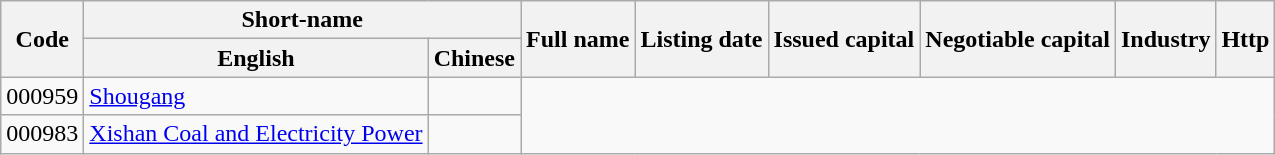<table class=wikitable>
<tr>
<th rowspan=2>Code</th>
<th colspan=2>Short-name</th>
<th rowspan=2>Full name</th>
<th rowspan=2>Listing date</th>
<th rowspan=2>Issued capital</th>
<th rowspan=2>Negotiable capital</th>
<th rowspan=2>Industry</th>
<th rowspan=2>Http</th>
</tr>
<tr>
<th>English</th>
<th>Chinese</th>
</tr>
<tr>
<td>000959</td>
<td><a href='#'>Shougang</a></td>
<td></td>
</tr>
<tr>
<td>000983</td>
<td><a href='#'>Xishan Coal and Electricity Power</a></td>
<td></td>
</tr>
</table>
